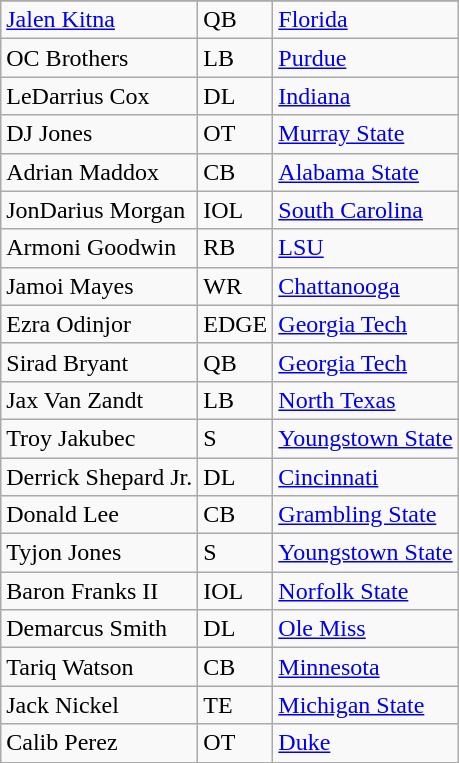<table class="wikitable">
<tr>
</tr>
<tr>
<td><a href='#'>Jalen Kitna</a></td>
<td>QB</td>
<td><a href='#'>Florida</a></td>
</tr>
<tr>
<td>OC Brothers</td>
<td>LB</td>
<td><a href='#'>Purdue</a></td>
</tr>
<tr>
<td>LeDarrius Cox</td>
<td>DL</td>
<td><a href='#'>Indiana</a></td>
</tr>
<tr>
<td>DJ Jones</td>
<td>OT</td>
<td><a href='#'>Murray State</a></td>
</tr>
<tr>
<td>Adrian Maddox</td>
<td>CB</td>
<td><a href='#'>Alabama State</a></td>
</tr>
<tr>
<td>JonDarius Morgan</td>
<td>IOL</td>
<td><a href='#'>South Carolina</a></td>
</tr>
<tr>
<td>Armoni Goodwin</td>
<td>RB</td>
<td><a href='#'>LSU</a></td>
</tr>
<tr>
<td>Jamoi Mayes</td>
<td>WR</td>
<td><a href='#'>Chattanooga</a></td>
</tr>
<tr>
<td>Ezra Odinjor</td>
<td>EDGE</td>
<td><a href='#'>Georgia Tech</a></td>
</tr>
<tr>
<td>Sirad Bryant</td>
<td>QB</td>
<td><a href='#'>Georgia Tech</a></td>
</tr>
<tr>
<td>Jax Van Zandt</td>
<td>LB</td>
<td><a href='#'>North Texas</a></td>
</tr>
<tr>
<td>Troy Jakubec</td>
<td>S</td>
<td><a href='#'>Youngstown State</a></td>
</tr>
<tr>
<td>Derrick Shepard Jr.</td>
<td>DL</td>
<td><a href='#'>Cincinnati</a></td>
</tr>
<tr>
<td>Donald Lee</td>
<td>CB</td>
<td><a href='#'>Grambling State</a></td>
</tr>
<tr>
<td>Tyjon Jones</td>
<td>S</td>
<td><a href='#'>Youngstown State</a></td>
</tr>
<tr>
<td>Baron Franks II</td>
<td>IOL</td>
<td><a href='#'>Norfolk State</a></td>
</tr>
<tr>
<td>Demarcus Smith</td>
<td>DL</td>
<td><a href='#'>Ole Miss</a></td>
</tr>
<tr>
<td>Tariq Watson</td>
<td>CB</td>
<td><a href='#'>Minnesota</a></td>
</tr>
<tr>
<td>Jack Nickel</td>
<td>TE</td>
<td><a href='#'>Michigan State</a></td>
</tr>
<tr>
<td>Calib Perez</td>
<td>OT</td>
<td><a href='#'>Duke</a></td>
</tr>
</table>
